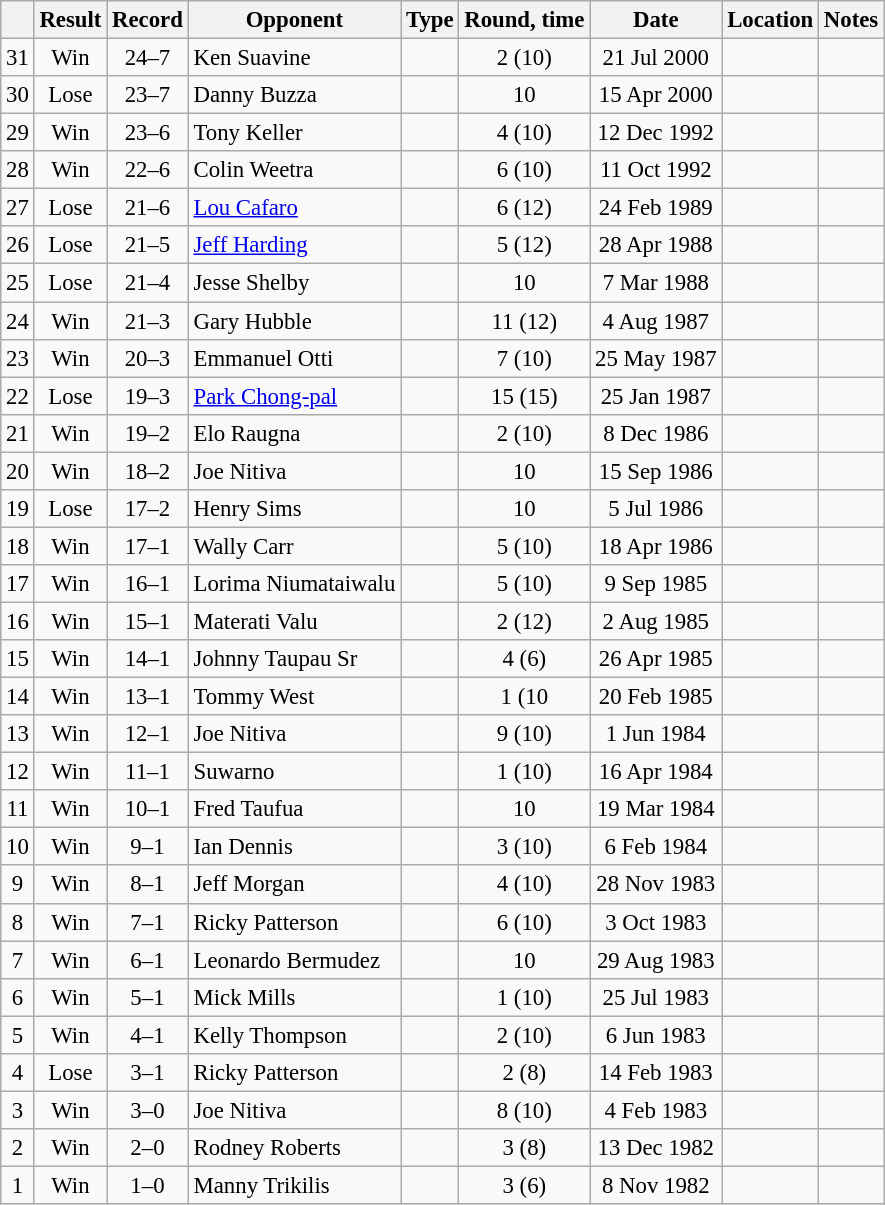<table class="wikitable" style="text-align:center; font-size:95%">
<tr>
<th></th>
<th>Result</th>
<th>Record</th>
<th>Opponent</th>
<th>Type</th>
<th>Round, time</th>
<th>Date</th>
<th>Location</th>
<th>Notes</th>
</tr>
<tr>
<td>31</td>
<td>Win</td>
<td>24–7</td>
<td style="text-align:left;"> Ken Suavine</td>
<td></td>
<td>2 (10)</td>
<td>21 Jul 2000</td>
<td style="text-align:left;"> </td>
<td style="text-align:left;"></td>
</tr>
<tr>
<td>30</td>
<td>Lose</td>
<td>23–7</td>
<td style="text-align:left;"> Danny Buzza</td>
<td></td>
<td>10</td>
<td>15 Apr 2000</td>
<td style="text-align:left;"> </td>
<td style="text-align:left;"></td>
</tr>
<tr>
<td>29</td>
<td>Win</td>
<td>23–6</td>
<td style="text-align:left;"> Tony Keller</td>
<td></td>
<td>4 (10)</td>
<td>12 Dec 1992</td>
<td style="text-align:left;"> </td>
<td style="text-align:left;"></td>
</tr>
<tr>
<td>28</td>
<td>Win</td>
<td>22–6</td>
<td style="text-align:left;"> Colin Weetra</td>
<td></td>
<td>6 (10)</td>
<td>11 Oct 1992</td>
<td style="text-align:left;"> </td>
<td></td>
</tr>
<tr>
<td>27</td>
<td>Lose</td>
<td>21–6</td>
<td style="text-align:left;"> <a href='#'>Lou Cafaro</a></td>
<td></td>
<td>6 (12)</td>
<td>24 Feb 1989</td>
<td style="text-align:left;"> </td>
<td style="text-align:left;"></td>
</tr>
<tr>
<td>26</td>
<td>Lose</td>
<td>21–5</td>
<td style="text-align:left;"> <a href='#'>Jeff Harding</a></td>
<td></td>
<td>5 (12)</td>
<td>28 Apr 1988</td>
<td style="text-align:left;"> </td>
<td style="text-align:left;"></td>
</tr>
<tr>
<td>25</td>
<td>Lose</td>
<td>21–4</td>
<td style="text-align:left;"> Jesse Shelby</td>
<td></td>
<td>10</td>
<td>7 Mar 1988</td>
<td style="text-align:left;"> </td>
<td></td>
</tr>
<tr>
<td>24</td>
<td>Win</td>
<td>21–3</td>
<td style="text-align:left;"> Gary Hubble</td>
<td></td>
<td>11 (12)</td>
<td>4 Aug 1987</td>
<td style="text-align:left;"> </td>
<td style="text-align:left;"></td>
</tr>
<tr>
<td>23</td>
<td>Win</td>
<td>20–3</td>
<td style="text-align:left;"> Emmanuel Otti</td>
<td></td>
<td>7 (10)<br></td>
<td>25 May 1987</td>
<td style="text-align:left;"> </td>
<td></td>
</tr>
<tr>
<td>22</td>
<td>Lose</td>
<td>19–3</td>
<td style="text-align:left;"> <a href='#'>Park Chong-pal</a></td>
<td></td>
<td>15 (15)<br></td>
<td>25 Jan 1987</td>
<td style="text-align:left;"> </td>
<td style="text-align:left;"></td>
</tr>
<tr>
<td>21</td>
<td>Win</td>
<td>19–2</td>
<td style="text-align:left;"> Elo Raugna</td>
<td></td>
<td>2 (10)</td>
<td>8 Dec 1986</td>
<td style="text-align:left;"> </td>
<td style="text-align:left;"></td>
</tr>
<tr>
<td>20</td>
<td>Win</td>
<td>18–2</td>
<td style="text-align:left;"> Joe Nitiva</td>
<td></td>
<td>10</td>
<td>15 Sep 1986</td>
<td style="text-align:left;"> </td>
<td></td>
</tr>
<tr>
<td>19</td>
<td>Lose</td>
<td>17–2</td>
<td style="text-align:left;"> Henry Sims</td>
<td></td>
<td>10</td>
<td>5 Jul 1986</td>
<td style="text-align:left;"> </td>
<td style="text-align:left;"></td>
</tr>
<tr>
<td>18</td>
<td>Win</td>
<td>17–1</td>
<td style="text-align:left;"> Wally Carr</td>
<td></td>
<td>5 (10)</td>
<td>18 Apr 1986</td>
<td style="text-align:left;"> </td>
<td style="text-align:left;"></td>
</tr>
<tr>
<td>17</td>
<td>Win</td>
<td>16–1</td>
<td style="text-align:left;"> Lorima Niumataiwalu</td>
<td></td>
<td>5 (10)</td>
<td>9 Sep 1985</td>
<td style="text-align:left;"> </td>
<td style="text-align:left;"></td>
</tr>
<tr>
<td>16</td>
<td>Win</td>
<td>15–1</td>
<td style="text-align:left;"> Materati Valu</td>
<td></td>
<td>2 (12)</td>
<td>2 Aug 1985</td>
<td style="text-align:left;"> </td>
<td style="text-align:left;"></td>
</tr>
<tr>
<td>15</td>
<td>Win</td>
<td>14–1</td>
<td style="text-align:left;"> Johnny Taupau Sr</td>
<td></td>
<td>4 (6)</td>
<td>26 Apr 1985</td>
<td style="text-align:left;"> </td>
<td style="text-align:left;"></td>
</tr>
<tr>
<td>14</td>
<td>Win</td>
<td>13–1</td>
<td style="text-align:left;"> Tommy West</td>
<td></td>
<td>1 (10</td>
<td>20 Feb 1985</td>
<td style="text-align:left;"> </td>
<td></td>
</tr>
<tr>
<td>13</td>
<td>Win</td>
<td>12–1</td>
<td style="text-align:left;"> Joe Nitiva</td>
<td></td>
<td>9 (10)</td>
<td>1 Jun 1984</td>
<td style="text-align:left;"> </td>
<td></td>
</tr>
<tr>
<td>12</td>
<td>Win</td>
<td>11–1</td>
<td style="text-align:left;"> Suwarno</td>
<td></td>
<td>1 (10)<br></td>
<td>16 Apr 1984</td>
<td style="text-align:left;"> </td>
<td></td>
</tr>
<tr>
<td>11</td>
<td>Win</td>
<td>10–1</td>
<td style="text-align:left;"> Fred Taufua</td>
<td></td>
<td>10</td>
<td>19 Mar 1984</td>
<td style="text-align:left;"> </td>
<td style="text-align:left;"></td>
</tr>
<tr>
<td>10</td>
<td>Win</td>
<td>9–1</td>
<td style="text-align:left;"> Ian Dennis</td>
<td></td>
<td>3 (10)</td>
<td>6 Feb 1984</td>
<td style="text-align:left;"> </td>
<td></td>
</tr>
<tr>
<td>9</td>
<td>Win</td>
<td>8–1</td>
<td style="text-align:left;"> Jeff Morgan</td>
<td></td>
<td>4 (10)</td>
<td>28 Nov 1983</td>
<td style="text-align:left;"> </td>
<td></td>
</tr>
<tr>
<td>8</td>
<td>Win</td>
<td>7–1</td>
<td style="text-align:left;"> Ricky Patterson</td>
<td></td>
<td>6 (10)</td>
<td>3 Oct 1983</td>
<td style="text-align:left;"> </td>
<td style="text-align:left;"></td>
</tr>
<tr>
<td>7</td>
<td>Win</td>
<td>6–1</td>
<td style="text-align:left;"> Leonardo Bermudez</td>
<td></td>
<td>10</td>
<td>29 Aug 1983</td>
<td style="text-align:left;"> </td>
<td></td>
</tr>
<tr>
<td>6</td>
<td>Win</td>
<td>5–1</td>
<td style="text-align:left;"> Mick Mills</td>
<td></td>
<td>1 (10) </td>
<td>25 Jul 1983</td>
<td style="text-align:left;"> </td>
<td></td>
</tr>
<tr>
<td>5</td>
<td>Win</td>
<td>4–1</td>
<td style="text-align:left;"> Kelly Thompson</td>
<td></td>
<td>2 (10)</td>
<td>6 Jun 1983</td>
<td style="text-align:left;"> </td>
<td></td>
</tr>
<tr>
<td>4</td>
<td>Lose</td>
<td>3–1</td>
<td style="text-align:left;"> Ricky Patterson</td>
<td></td>
<td>2 (8)</td>
<td>14 Feb 1983</td>
<td style="text-align:left;"> </td>
<td style="text-align:left;"></td>
</tr>
<tr>
<td>3</td>
<td>Win</td>
<td>3–0</td>
<td style="text-align:left;"> Joe Nitiva</td>
<td></td>
<td>8 (10)</td>
<td>4 Feb 1983</td>
<td style="text-align:left;"> </td>
<td style="text-align:left;"></td>
</tr>
<tr>
<td>2</td>
<td>Win</td>
<td>2–0</td>
<td style="text-align:left;"> Rodney Roberts</td>
<td></td>
<td>3 (8)</td>
<td>13 Dec 1982</td>
<td style="text-align:left;"> </td>
<td style="text-align:left;"></td>
</tr>
<tr>
<td>1</td>
<td>Win</td>
<td>1–0</td>
<td style="text-align:left;"> Manny Trikilis</td>
<td></td>
<td>3 (6)</td>
<td>8 Nov 1982</td>
<td style="text-align:left;"> </td>
<td style="text-align:left;"></td>
</tr>
</table>
